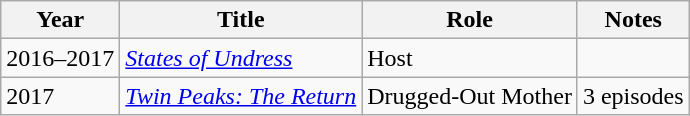<table class="wikitable plainrowheaders sortable" style="margin-right: 0;">
<tr>
<th scope="col">Year</th>
<th scope="col">Title</th>
<th scope="col">Role</th>
<th scope="col" class="unsortable">Notes</th>
</tr>
<tr>
<td>2016–2017</td>
<td><em><a href='#'>States of Undress</a></em></td>
<td>Host</td>
<td></td>
</tr>
<tr>
<td>2017</td>
<td><em><a href='#'>Twin Peaks: The Return</a></em></td>
<td>Drugged-Out Mother</td>
<td>3 episodes</td>
</tr>
</table>
